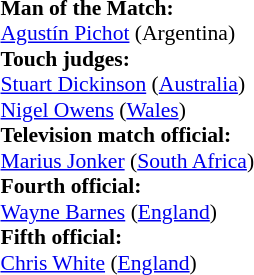<table width=100% style="font-size: 90%">
<tr>
<td><br><strong>Man of the Match:</strong>
<br><a href='#'>Agustín Pichot</a> (Argentina)<br><strong>Touch judges:</strong>
<br><a href='#'>Stuart Dickinson</a> (<a href='#'>Australia</a>)
<br><a href='#'>Nigel Owens</a> (<a href='#'>Wales</a>)
<br><strong>Television match official:</strong>
<br><a href='#'>Marius Jonker</a> (<a href='#'>South Africa</a>)
<br><strong>Fourth official:</strong>
<br><a href='#'>Wayne Barnes</a> (<a href='#'>England</a>)
<br><strong>Fifth official:</strong>
<br><a href='#'>Chris White</a> (<a href='#'>England</a>)</td>
</tr>
</table>
